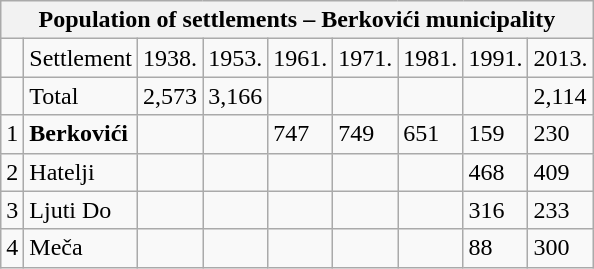<table class="wikitable">
<tr>
<th colspan="9">Population of settlements – Berkovići municipality</th>
</tr>
<tr>
<td></td>
<td>Settlement</td>
<td>1938.</td>
<td>1953.</td>
<td>1961.</td>
<td>1971.</td>
<td>1981.</td>
<td>1991.</td>
<td>2013.</td>
</tr>
<tr>
<td></td>
<td>Total</td>
<td>2,573</td>
<td>3,166</td>
<td></td>
<td></td>
<td></td>
<td></td>
<td>2,114</td>
</tr>
<tr>
<td>1</td>
<td><strong>Berkovići</strong></td>
<td></td>
<td></td>
<td>747</td>
<td>749</td>
<td>651</td>
<td>159</td>
<td>230</td>
</tr>
<tr>
<td>2</td>
<td>Hatelji</td>
<td></td>
<td></td>
<td></td>
<td></td>
<td></td>
<td>468</td>
<td>409</td>
</tr>
<tr>
<td>3</td>
<td>Ljuti Do</td>
<td></td>
<td></td>
<td></td>
<td></td>
<td></td>
<td>316</td>
<td>233</td>
</tr>
<tr>
<td>4</td>
<td>Meča</td>
<td></td>
<td></td>
<td></td>
<td></td>
<td></td>
<td>88</td>
<td>300</td>
</tr>
</table>
